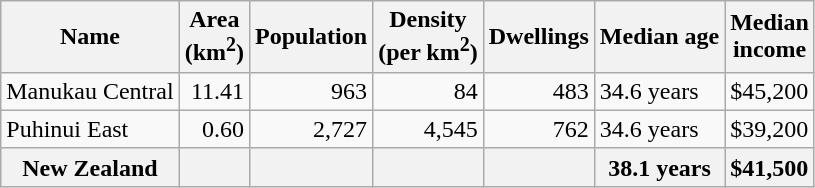<table class="wikitable">
<tr>
<th>Name</th>
<th>Area<br>(km<sup>2</sup>)</th>
<th>Population</th>
<th>Density<br>(per km<sup>2</sup>)</th>
<th>Dwellings</th>
<th>Median age</th>
<th>Median<br>income</th>
</tr>
<tr>
<td>Manukau Central</td>
<td style="text-align:right;">11.41</td>
<td style="text-align:right;">963</td>
<td style="text-align:right;">84</td>
<td style="text-align:right;">483</td>
<td>34.6 years</td>
<td>$45,200</td>
</tr>
<tr>
<td>Puhinui East</td>
<td style="text-align:right;">0.60</td>
<td style="text-align:right;">2,727</td>
<td style="text-align:right;">4,545</td>
<td style="text-align:right;">762</td>
<td>34.6 years</td>
<td>$39,200</td>
</tr>
<tr>
<th>New Zealand</th>
<th></th>
<th></th>
<th></th>
<th></th>
<th>38.1 years</th>
<th style="text-align:left;">$41,500</th>
</tr>
</table>
